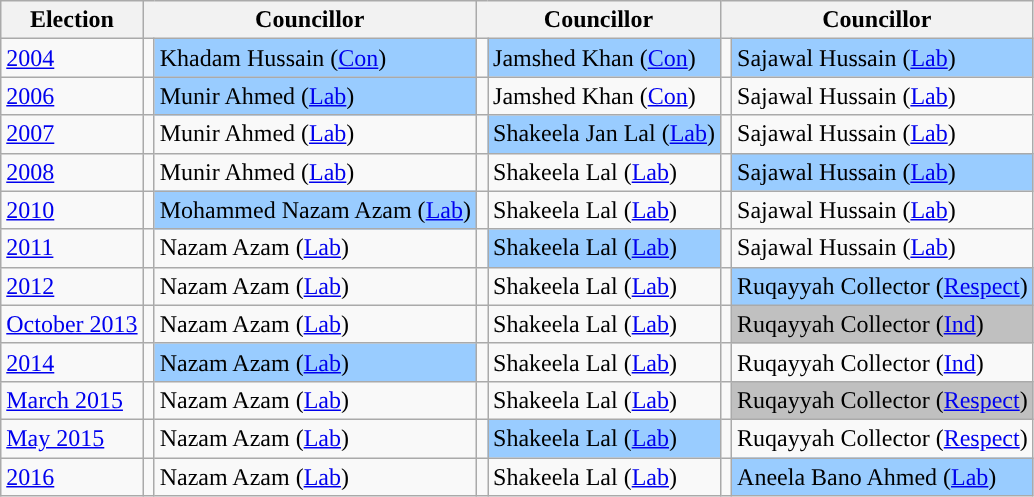<table class="wikitable">
<tr>
<th>Election</th>
<th colspan="2">Councillor</th>
<th colspan="2">Councillor</th>
<th colspan="2">Councillor</th>
</tr>
<tr>
<td><a href='#'>2004</a></td>
<td style="background-color: "></td>
<td bgcolor="#99CCFF">Khadam Hussain (<a href='#'>Con</a>)</td>
<td style="background-color: "></td>
<td bgcolor="#99CCFF">Jamshed Khan (<a href='#'>Con</a>)</td>
<td style="background-color: "></td>
<td bgcolor="#99CCFF">Sajawal Hussain (<a href='#'>Lab</a>)</td>
</tr>
<tr>
<td><a href='#'>2006</a></td>
<td style="background-color: "></td>
<td bgcolor="#99CCFF">Munir Ahmed (<a href='#'>Lab</a>)</td>
<td style="background-color: "></td>
<td>Jamshed Khan (<a href='#'>Con</a>)</td>
<td style="background-color: "></td>
<td>Sajawal Hussain (<a href='#'>Lab</a>)</td>
</tr>
<tr>
<td><a href='#'>2007</a></td>
<td style="background-color: "></td>
<td>Munir Ahmed (<a href='#'>Lab</a>)</td>
<td style="background-color: "></td>
<td bgcolor="#99CCFF">Shakeela Jan Lal (<a href='#'>Lab</a>)</td>
<td style="background-color: "></td>
<td>Sajawal Hussain (<a href='#'>Lab</a>)</td>
</tr>
<tr>
<td><a href='#'>2008</a></td>
<td style="background-color: "></td>
<td>Munir Ahmed (<a href='#'>Lab</a>)</td>
<td style="background-color: "></td>
<td>Shakeela Lal (<a href='#'>Lab</a>)</td>
<td style="background-color: "></td>
<td bgcolor="#99CCFF">Sajawal Hussain (<a href='#'>Lab</a>)</td>
</tr>
<tr>
<td><a href='#'>2010</a></td>
<td style="background-color: "></td>
<td bgcolor="#99CCFF">Mohammed Nazam Azam (<a href='#'>Lab</a>)</td>
<td style="background-color: "></td>
<td>Shakeela Lal (<a href='#'>Lab</a>)</td>
<td style="background-color: "></td>
<td>Sajawal Hussain (<a href='#'>Lab</a>)</td>
</tr>
<tr>
<td><a href='#'>2011</a></td>
<td style="background-color: "></td>
<td>Nazam Azam (<a href='#'>Lab</a>)</td>
<td style="background-color: "></td>
<td bgcolor="#99CCFF">Shakeela Lal (<a href='#'>Lab</a>)</td>
<td style="background-color: "></td>
<td>Sajawal Hussain (<a href='#'>Lab</a>)</td>
</tr>
<tr>
<td><a href='#'>2012</a></td>
<td style="background-color: "></td>
<td>Nazam Azam (<a href='#'>Lab</a>)</td>
<td style="background-color: "></td>
<td>Shakeela Lal (<a href='#'>Lab</a>)</td>
<td style="background-color: "></td>
<td bgcolor="#99CCFF">Ruqayyah Collector (<a href='#'>Respect</a>)</td>
</tr>
<tr>
<td><a href='#'>October 2013</a></td>
<td style="background-color: "></td>
<td>Nazam Azam (<a href='#'>Lab</a>)</td>
<td style="background-color: "></td>
<td>Shakeela Lal (<a href='#'>Lab</a>)</td>
<td style="background-color: "></td>
<td bgcolor="#C0C0C0">Ruqayyah Collector (<a href='#'>Ind</a>)</td>
</tr>
<tr>
<td><a href='#'>2014</a></td>
<td style="background-color: "></td>
<td bgcolor="#99CCFF">Nazam Azam (<a href='#'>Lab</a>)</td>
<td style="background-color: "></td>
<td>Shakeela Lal (<a href='#'>Lab</a>)</td>
<td style="background-color: "></td>
<td>Ruqayyah Collector (<a href='#'>Ind</a>)</td>
</tr>
<tr>
<td><a href='#'>March 2015</a></td>
<td style="background-color: "></td>
<td>Nazam Azam (<a href='#'>Lab</a>)</td>
<td style="background-color: "></td>
<td>Shakeela Lal (<a href='#'>Lab</a>)</td>
<td style="background-color: "></td>
<td bgcolor="#C0C0C0">Ruqayyah Collector (<a href='#'>Respect</a>)</td>
</tr>
<tr>
<td><a href='#'>May 2015</a></td>
<td style="background-color: "></td>
<td>Nazam Azam (<a href='#'>Lab</a>)</td>
<td style="background-color: "></td>
<td bgcolor="#99CCFF">Shakeela Lal (<a href='#'>Lab</a>)</td>
<td style="background-color: "></td>
<td>Ruqayyah Collector (<a href='#'>Respect</a>)</td>
</tr>
<tr>
<td><a href='#'>2016</a></td>
<td style="background-color: "></td>
<td>Nazam Azam (<a href='#'>Lab</a>)</td>
<td style="background-color: "></td>
<td>Shakeela Lal (<a href='#'>Lab</a>)</td>
<td style="background-color: "></td>
<td bgcolor="#99CCFF">Aneela Bano Ahmed (<a href='#'>Lab</a>)</td>
</tr>
</table>
